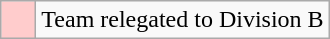<table class="wikitable">
<tr>
<td style="background: #ffcccc;">    </td>
<td>Team relegated to Division B</td>
</tr>
</table>
